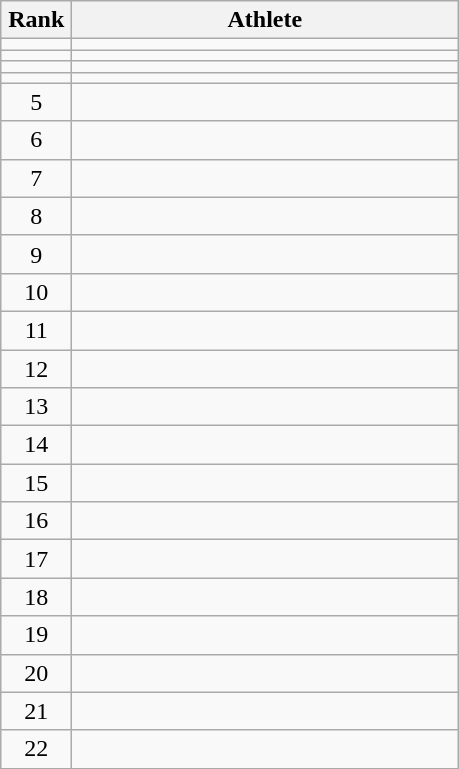<table class="wikitable" style="text-align: center;">
<tr>
<th width=40>Rank</th>
<th width=250>Athlete</th>
</tr>
<tr>
<td></td>
<td align=left></td>
</tr>
<tr>
<td></td>
<td align=left></td>
</tr>
<tr>
<td></td>
<td align=left></td>
</tr>
<tr>
<td></td>
<td align=left></td>
</tr>
<tr>
<td>5</td>
<td align=left></td>
</tr>
<tr>
<td>6</td>
<td align=left></td>
</tr>
<tr>
<td>7</td>
<td align=left></td>
</tr>
<tr>
<td>8</td>
<td align=left></td>
</tr>
<tr>
<td>9</td>
<td align=left></td>
</tr>
<tr>
<td>10</td>
<td align=left></td>
</tr>
<tr>
<td>11</td>
<td align=left></td>
</tr>
<tr>
<td>12</td>
<td align=left></td>
</tr>
<tr>
<td>13</td>
<td align=left></td>
</tr>
<tr>
<td>14</td>
<td align=left></td>
</tr>
<tr>
<td>15</td>
<td align=left></td>
</tr>
<tr>
<td>16</td>
<td align=left></td>
</tr>
<tr>
<td>17</td>
<td align=left></td>
</tr>
<tr>
<td>18</td>
<td align=left></td>
</tr>
<tr>
<td>19</td>
<td align=left></td>
</tr>
<tr>
<td>20</td>
<td align=left></td>
</tr>
<tr>
<td>21</td>
<td align=left></td>
</tr>
<tr>
<td>22</td>
<td align=left></td>
</tr>
</table>
